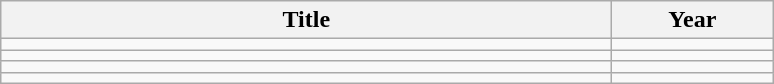<table class="wikitable">
<tr>
<th style="width:400px;"><strong>Title</strong></th>
<th style="width:100px;"><strong>Year</strong></th>
</tr>
<tr>
<td></td>
<td></td>
</tr>
<tr>
<td></td>
<td></td>
</tr>
<tr>
<td></td>
<td></td>
</tr>
<tr>
<td></td>
<td></td>
</tr>
</table>
